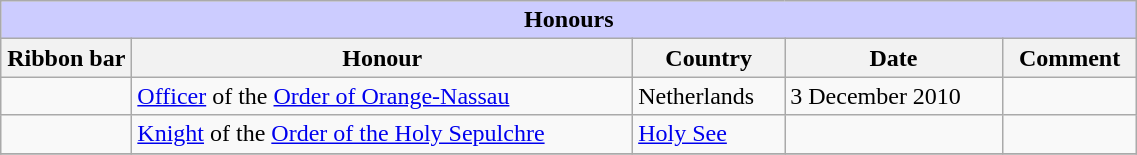<table class="wikitable" style="width:60%;">
<tr style="background:#ccf; text-align:center;">
<td colspan=5><strong>Honours</strong></td>
</tr>
<tr>
<th style="width:80px;">Ribbon bar</th>
<th>Honour</th>
<th>Country</th>
<th>Date</th>
<th>Comment</th>
</tr>
<tr>
<td></td>
<td><a href='#'>Officer</a> of the <a href='#'>Order of Orange-Nassau</a></td>
<td>Netherlands</td>
<td>3 December 2010</td>
<td></td>
</tr>
<tr>
<td></td>
<td><a href='#'>Knight</a> of the <a href='#'>Order of the Holy Sepulchre</a></td>
<td><a href='#'>Holy See</a></td>
<td></td>
<td></td>
</tr>
<tr>
</tr>
</table>
